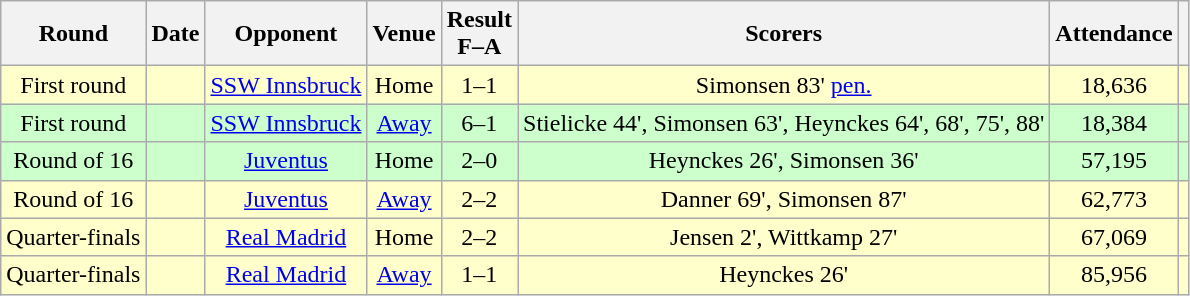<table class="wikitable sortable" style="text-align:center;">
<tr>
<th>Round</th>
<th>Date</th>
<th>Opponent</th>
<th>Venue</th>
<th>Result<br>F–A</th>
<th class=unsortable>Scorers</th>
<th>Attendance</th>
<th class=unsortable></th>
</tr>
<tr bgcolor="#ffffcc">
<td>First round</td>
<td></td>
<td><a href='#'>SSW Innsbruck</a></td>
<td>Home</td>
<td>1–1</td>
<td>Simonsen 83' <a href='#'>pen.</a></td>
<td>18,636</td>
<td></td>
</tr>
<tr bgcolor="#ccffcc">
<td>First round</td>
<td></td>
<td><a href='#'>SSW Innsbruck</a></td>
<td><a href='#'>Away</a></td>
<td>6–1</td>
<td>Stielicke 44', Simonsen 63', Heynckes 64', 68', 75', 88'</td>
<td>18,384</td>
<td></td>
</tr>
<tr bgcolor="#ccffcc">
<td>Round of 16</td>
<td></td>
<td><a href='#'>Juventus</a></td>
<td>Home</td>
<td>2–0</td>
<td>Heynckes 26', Simonsen 36'</td>
<td>57,195</td>
<td></td>
</tr>
<tr bgcolor="#ffffcc">
<td>Round of 16</td>
<td></td>
<td><a href='#'>Juventus</a></td>
<td><a href='#'>Away</a></td>
<td>2–2</td>
<td>Danner 69', Simonsen 87'</td>
<td>62,773</td>
<td></td>
</tr>
<tr bgcolor="#ffffcc">
<td>Quarter-finals</td>
<td></td>
<td><a href='#'>Real Madrid</a></td>
<td>Home</td>
<td>2–2</td>
<td>Jensen 2', Wittkamp 27'</td>
<td>67,069</td>
<td></td>
</tr>
<tr bgcolor="#ffffcc">
<td>Quarter-finals</td>
<td></td>
<td><a href='#'>Real Madrid</a></td>
<td><a href='#'>Away</a></td>
<td>1–1</td>
<td>Heynckes 26'</td>
<td>85,956</td>
<td></td>
</tr>
</table>
